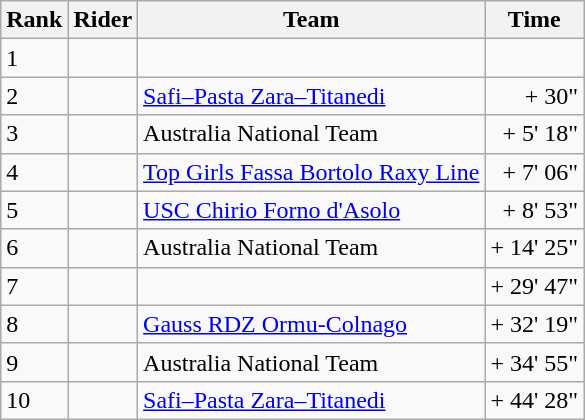<table class="wikitable">
<tr>
<th>Rank</th>
<th>Rider</th>
<th>Team</th>
<th>Time</th>
</tr>
<tr>
<td>1</td>
<td> </td>
<td></td>
<td style="text-align:right;"></td>
</tr>
<tr>
<td>2</td>
<td></td>
<td><a href='#'>Safi–Pasta Zara–Titanedi</a></td>
<td style="text-align:right;">+ 30"</td>
</tr>
<tr>
<td>3</td>
<td></td>
<td>Australia National Team</td>
<td style="text-align:right;">+ 5' 18"</td>
</tr>
<tr>
<td>4</td>
<td></td>
<td><a href='#'>Top Girls Fassa Bortolo Raxy Line</a></td>
<td style="text-align:right;">+ 7' 06"</td>
</tr>
<tr>
<td>5</td>
<td></td>
<td><a href='#'>USC Chirio Forno d'Asolo</a></td>
<td style="text-align:right;">+ 8' 53"</td>
</tr>
<tr>
<td>6</td>
<td></td>
<td>Australia National Team</td>
<td style="text-align:right;">+ 14' 25"</td>
</tr>
<tr>
<td>7</td>
<td></td>
<td></td>
<td style="text-align:right;">+ 29' 47"</td>
</tr>
<tr>
<td>8</td>
<td></td>
<td><a href='#'>Gauss RDZ Ormu-Colnago</a></td>
<td style="text-align:right;">+ 32' 19"</td>
</tr>
<tr>
<td>9</td>
<td></td>
<td>Australia National Team</td>
<td style="text-align:right;">+ 34' 55"</td>
</tr>
<tr>
<td>10</td>
<td></td>
<td><a href='#'>Safi–Pasta Zara–Titanedi</a></td>
<td style="text-align:right;">+ 44' 28"</td>
</tr>
</table>
